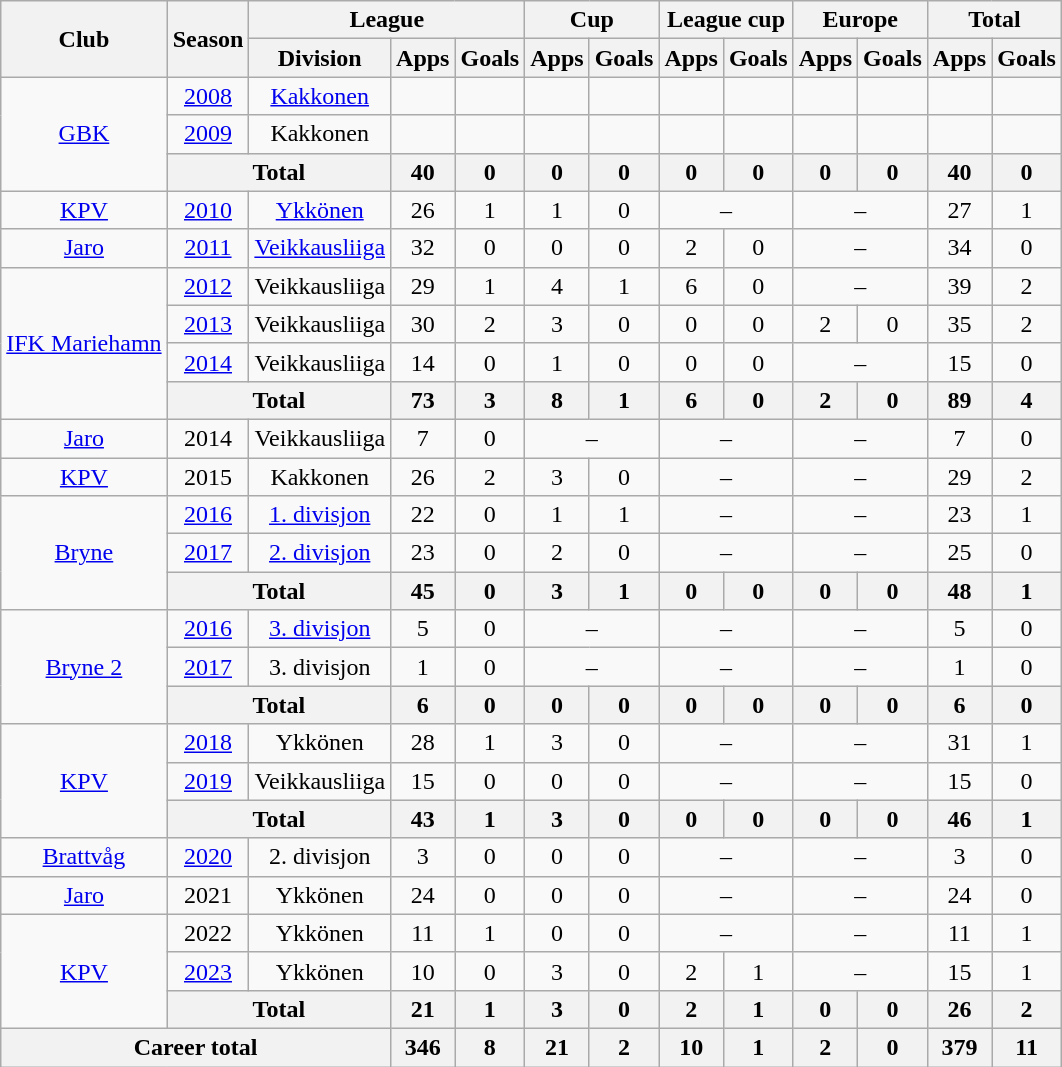<table class="wikitable" style="text-align:center">
<tr>
<th rowspan="2">Club</th>
<th rowspan="2">Season</th>
<th colspan="3">League</th>
<th colspan="2">Cup</th>
<th colspan="2">League cup</th>
<th colspan="2">Europe</th>
<th colspan="2">Total</th>
</tr>
<tr>
<th>Division</th>
<th>Apps</th>
<th>Goals</th>
<th>Apps</th>
<th>Goals</th>
<th>Apps</th>
<th>Goals</th>
<th>Apps</th>
<th>Goals</th>
<th>Apps</th>
<th>Goals</th>
</tr>
<tr>
<td rowspan=3><a href='#'>GBK</a></td>
<td><a href='#'>2008</a></td>
<td><a href='#'>Kakkonen</a></td>
<td></td>
<td></td>
<td></td>
<td></td>
<td></td>
<td></td>
<td></td>
<td></td>
<td></td>
<td></td>
</tr>
<tr>
<td><a href='#'>2009</a></td>
<td>Kakkonen</td>
<td></td>
<td></td>
<td></td>
<td></td>
<td></td>
<td></td>
<td></td>
<td></td>
<td></td>
<td></td>
</tr>
<tr>
<th colspan=2>Total</th>
<th>40</th>
<th>0</th>
<th>0</th>
<th>0</th>
<th>0</th>
<th>0</th>
<th>0</th>
<th>0</th>
<th>40</th>
<th>0</th>
</tr>
<tr>
<td><a href='#'>KPV</a></td>
<td><a href='#'>2010</a></td>
<td><a href='#'>Ykkönen</a></td>
<td>26</td>
<td>1</td>
<td>1</td>
<td>0</td>
<td colspan=2>–</td>
<td colspan=2>–</td>
<td>27</td>
<td>1</td>
</tr>
<tr>
<td><a href='#'>Jaro</a></td>
<td><a href='#'>2011</a></td>
<td><a href='#'>Veikkausliiga</a></td>
<td>32</td>
<td>0</td>
<td>0</td>
<td>0</td>
<td>2</td>
<td>0</td>
<td colspan=2>–</td>
<td>34</td>
<td>0</td>
</tr>
<tr>
<td rowspan=4><a href='#'>IFK Mariehamn</a></td>
<td><a href='#'>2012</a></td>
<td>Veikkausliiga</td>
<td>29</td>
<td>1</td>
<td>4</td>
<td>1</td>
<td>6</td>
<td>0</td>
<td colspan=2>–</td>
<td>39</td>
<td>2</td>
</tr>
<tr>
<td><a href='#'>2013</a></td>
<td>Veikkausliiga</td>
<td>30</td>
<td>2</td>
<td>3</td>
<td>0</td>
<td>0</td>
<td>0</td>
<td>2</td>
<td>0</td>
<td>35</td>
<td>2</td>
</tr>
<tr>
<td><a href='#'>2014</a></td>
<td>Veikkausliiga</td>
<td>14</td>
<td>0</td>
<td>1</td>
<td>0</td>
<td>0</td>
<td>0</td>
<td colspan=2>–</td>
<td>15</td>
<td>0</td>
</tr>
<tr>
<th colspan=2>Total</th>
<th>73</th>
<th>3</th>
<th>8</th>
<th>1</th>
<th>6</th>
<th>0</th>
<th>2</th>
<th>0</th>
<th>89</th>
<th>4</th>
</tr>
<tr>
<td><a href='#'>Jaro</a></td>
<td>2014</td>
<td>Veikkausliiga</td>
<td>7</td>
<td>0</td>
<td colspan=2>–</td>
<td colspan=2>–</td>
<td colspan=2>–</td>
<td>7</td>
<td>0</td>
</tr>
<tr>
<td><a href='#'>KPV</a></td>
<td>2015</td>
<td>Kakkonen</td>
<td>26</td>
<td>2</td>
<td>3</td>
<td>0</td>
<td colspan=2>–</td>
<td colspan=2>–</td>
<td>29</td>
<td>2</td>
</tr>
<tr>
<td rowspan=3><a href='#'>Bryne</a></td>
<td><a href='#'>2016</a></td>
<td><a href='#'>1. divisjon</a></td>
<td>22</td>
<td>0</td>
<td>1</td>
<td>1</td>
<td colspan=2>–</td>
<td colspan=2>–</td>
<td>23</td>
<td>1</td>
</tr>
<tr>
<td><a href='#'>2017</a></td>
<td><a href='#'>2. divisjon</a></td>
<td>23</td>
<td>0</td>
<td>2</td>
<td>0</td>
<td colspan=2>–</td>
<td colspan=2>–</td>
<td>25</td>
<td>0</td>
</tr>
<tr>
<th colspan=2>Total</th>
<th>45</th>
<th>0</th>
<th>3</th>
<th>1</th>
<th>0</th>
<th>0</th>
<th>0</th>
<th>0</th>
<th>48</th>
<th>1</th>
</tr>
<tr>
<td rowspan=3><a href='#'>Bryne 2</a></td>
<td><a href='#'>2016</a></td>
<td><a href='#'>3. divisjon</a></td>
<td>5</td>
<td>0</td>
<td colspan=2>–</td>
<td colspan=2>–</td>
<td colspan=2>–</td>
<td>5</td>
<td>0</td>
</tr>
<tr>
<td><a href='#'>2017</a></td>
<td>3. divisjon</td>
<td>1</td>
<td>0</td>
<td colspan=2>–</td>
<td colspan=2>–</td>
<td colspan=2>–</td>
<td>1</td>
<td>0</td>
</tr>
<tr>
<th colspan=2>Total</th>
<th>6</th>
<th>0</th>
<th>0</th>
<th>0</th>
<th>0</th>
<th>0</th>
<th>0</th>
<th>0</th>
<th>6</th>
<th>0</th>
</tr>
<tr>
<td rowspan=3><a href='#'>KPV</a></td>
<td><a href='#'>2018</a></td>
<td>Ykkönen</td>
<td>28</td>
<td>1</td>
<td>3</td>
<td>0</td>
<td colspan=2>–</td>
<td colspan=2>–</td>
<td>31</td>
<td>1</td>
</tr>
<tr>
<td><a href='#'>2019</a></td>
<td>Veikkausliiga</td>
<td>15</td>
<td>0</td>
<td>0</td>
<td>0</td>
<td colspan=2>–</td>
<td colspan=2>–</td>
<td>15</td>
<td>0</td>
</tr>
<tr>
<th colspan=2>Total</th>
<th>43</th>
<th>1</th>
<th>3</th>
<th>0</th>
<th>0</th>
<th>0</th>
<th>0</th>
<th>0</th>
<th>46</th>
<th>1</th>
</tr>
<tr>
<td><a href='#'>Brattvåg</a></td>
<td><a href='#'>2020</a></td>
<td>2. divisjon</td>
<td>3</td>
<td>0</td>
<td>0</td>
<td>0</td>
<td colspan=2>–</td>
<td colspan=2>–</td>
<td>3</td>
<td>0</td>
</tr>
<tr>
<td><a href='#'>Jaro</a></td>
<td>2021</td>
<td>Ykkönen</td>
<td>24</td>
<td>0</td>
<td>0</td>
<td>0</td>
<td colspan=2>–</td>
<td colspan=2>–</td>
<td>24</td>
<td>0</td>
</tr>
<tr>
<td rowspan=3><a href='#'>KPV</a></td>
<td>2022</td>
<td>Ykkönen</td>
<td>11</td>
<td>1</td>
<td>0</td>
<td>0</td>
<td colspan=2>–</td>
<td colspan=2>–</td>
<td>11</td>
<td>1</td>
</tr>
<tr>
<td><a href='#'>2023</a></td>
<td>Ykkönen</td>
<td>10</td>
<td>0</td>
<td>3</td>
<td>0</td>
<td>2</td>
<td>1</td>
<td colspan=2>–</td>
<td>15</td>
<td>1</td>
</tr>
<tr>
<th colspan=2>Total</th>
<th>21</th>
<th>1</th>
<th>3</th>
<th>0</th>
<th>2</th>
<th>1</th>
<th>0</th>
<th>0</th>
<th>26</th>
<th>2</th>
</tr>
<tr>
<th colspan="3">Career total</th>
<th>346</th>
<th>8</th>
<th>21</th>
<th>2</th>
<th>10</th>
<th>1</th>
<th>2</th>
<th>0</th>
<th>379</th>
<th>11</th>
</tr>
</table>
